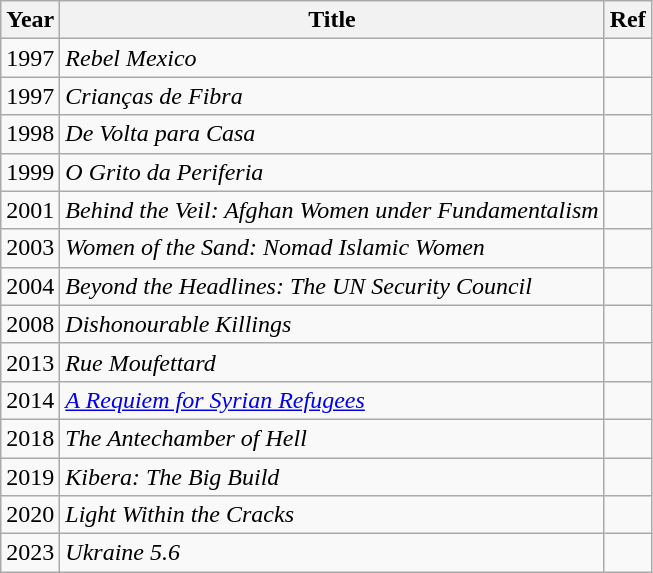<table class="wikitable">
<tr>
<th>Year</th>
<th>Title</th>
<th>Ref</th>
</tr>
<tr>
<td>1997</td>
<td><em>Rebel Mexico</em></td>
<td></td>
</tr>
<tr>
<td>1997</td>
<td><em>Crianças de Fibra</em></td>
<td></td>
</tr>
<tr>
<td>1998</td>
<td><em>De Volta para Casa</em>              </td>
<td></td>
</tr>
<tr>
<td>1999</td>
<td><em>O Grito da Periferia</em></td>
<td></td>
</tr>
<tr>
<td>2001</td>
<td><em>Behind the Veil: Afghan Women under Fundamentalism</em></td>
<td></td>
</tr>
<tr>
<td>2003</td>
<td><em>Women of the Sand: Nomad Islamic Women</em></td>
<td></td>
</tr>
<tr>
<td>2004</td>
<td><em>Beyond the Headlines: The UN Security Council</em></td>
<td></td>
</tr>
<tr>
<td>2008</td>
<td><em>Dishonourable Killings</em></td>
<td></td>
</tr>
<tr>
<td>2013</td>
<td><em>Rue Moufettard</em></td>
<td></td>
</tr>
<tr>
<td>2014</td>
<td><em><a href='#'>A Requiem for Syrian Refugees</a></em></td>
<td></td>
</tr>
<tr>
<td>2018</td>
<td><em>The Antechamber of Hell</em></td>
<td></td>
</tr>
<tr>
<td>2019</td>
<td><em>Kibera: The Big Build</em></td>
<td></td>
</tr>
<tr>
<td>2020</td>
<td><em>Light Within the Cracks</em></td>
<td></td>
</tr>
<tr>
<td>2023</td>
<td><em>Ukraine 5.6</em></td>
<td></td>
</tr>
</table>
